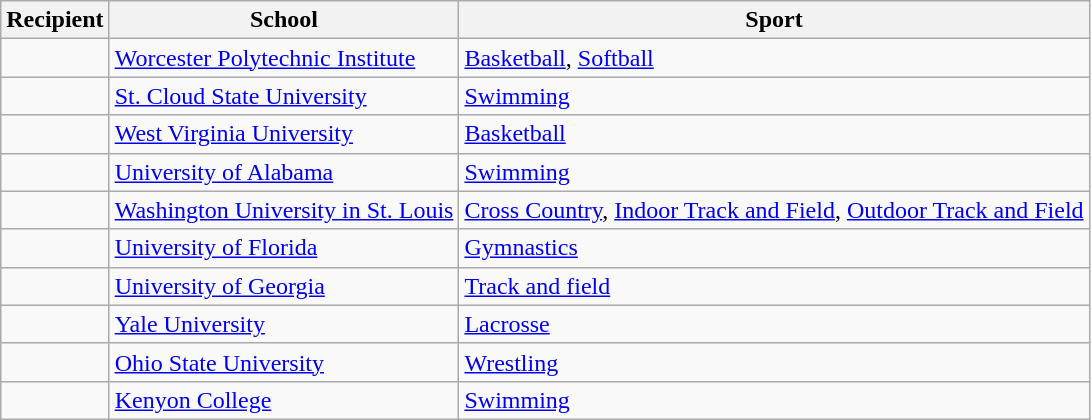<table class="wikitable sortable">
<tr>
<th>Recipient</th>
<th>School</th>
<th>Sport</th>
</tr>
<tr>
<td></td>
<td><a href='#'>Worcester Polytechnic Institute</a></td>
<td><a href='#'>Basketball</a>, <a href='#'>Softball</a></td>
</tr>
<tr>
<td></td>
<td><a href='#'>St. Cloud State University</a></td>
<td><a href='#'>Swimming</a></td>
</tr>
<tr>
<td></td>
<td><a href='#'>West Virginia University</a></td>
<td><a href='#'>Basketball</a></td>
</tr>
<tr>
<td></td>
<td><a href='#'>University of Alabama</a></td>
<td><a href='#'>Swimming</a></td>
</tr>
<tr>
<td></td>
<td><a href='#'>Washington University in St. Louis</a></td>
<td><a href='#'>Cross Country</a>, <a href='#'>Indoor Track and Field</a>, <a href='#'>Outdoor Track and Field</a></td>
</tr>
<tr>
<td></td>
<td><a href='#'>University of Florida</a></td>
<td><a href='#'>Gymnastics</a></td>
</tr>
<tr>
<td></td>
<td><a href='#'>University of Georgia</a></td>
<td><a href='#'>Track and field</a></td>
</tr>
<tr>
<td></td>
<td><a href='#'>Yale University</a></td>
<td><a href='#'>Lacrosse</a></td>
</tr>
<tr>
<td></td>
<td><a href='#'>Ohio State University</a></td>
<td><a href='#'>Wrestling</a></td>
</tr>
<tr>
<td></td>
<td><a href='#'>Kenyon College</a></td>
<td><a href='#'>Swimming</a></td>
</tr>
</table>
